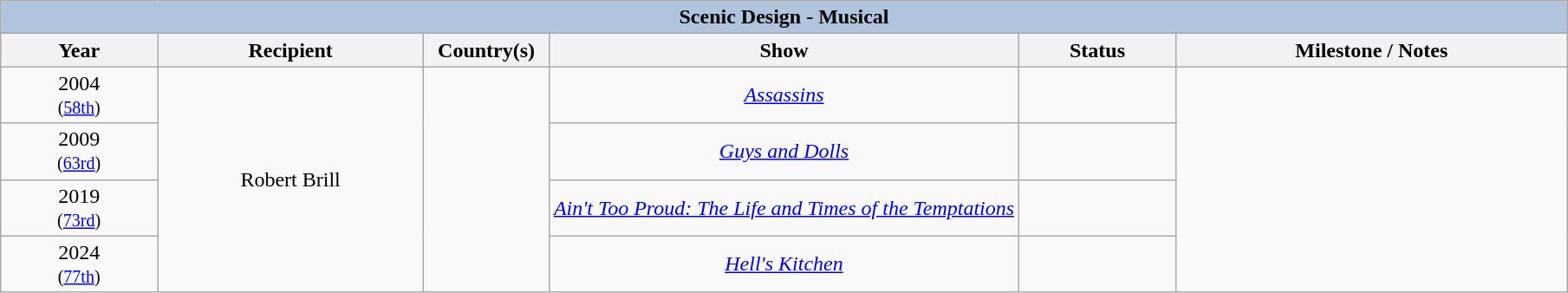<table class="wikitable" style="text-align: center">
<tr>
<th colspan="6" style="background:#B0C4DE;">Scenic Design - Musical</th>
</tr>
<tr style="background:#ebf5ff;">
<th width="10%">Year</th>
<th width="17%">Recipient</th>
<th width="8%">Country(s)</th>
<th width="30%">Show</th>
<th width="10%">Status</th>
<th width="25%">Milestone / Notes</th>
</tr>
<tr>
<td>2004<br><small>(<a href='#'>58th</a>)</small></td>
<td rowspan="4">Robert Brill</td>
<td rowspan="4"></td>
<td><em><a href='#'>Assassins</a></em></td>
<td></td>
<td rowspan="4"></td>
</tr>
<tr>
<td>2009<br><small>(<a href='#'>63rd</a>)</small></td>
<td><em><a href='#'>Guys and Dolls</a></em></td>
<td></td>
</tr>
<tr>
<td>2019<br><small>(<a href='#'>73rd</a>)</small></td>
<td><em><a href='#'>Ain't Too Proud: The Life and Times of the Temptations</a></em></td>
<td></td>
</tr>
<tr>
<td>2024<br><small>(<a href='#'>77th</a>)</small></td>
<td><a href='#'><em>Hell's Kitchen</em></a></td>
<td></td>
</tr>
</table>
